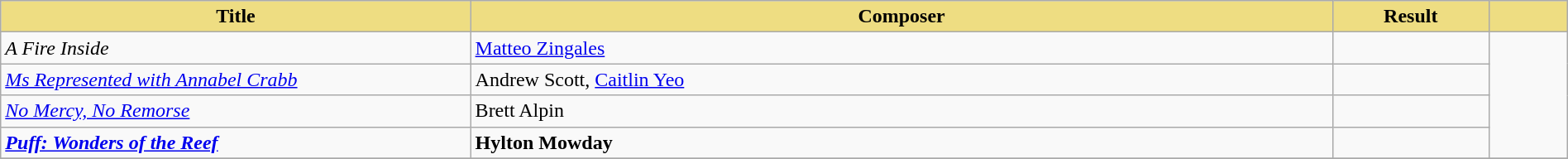<table class="wikitable" width=100%>
<tr>
<th style="width:30%;background:#EEDD82;">Title</th>
<th style="width:55%;background:#EEDD82;">Composer</th>
<th style="width:10%;background:#EEDD82;">Result</th>
<th style="width:5%;background:#EEDD82;"></th>
</tr>
<tr>
<td><em>A Fire Inside</em></td>
<td><a href='#'>Matteo Zingales</a></td>
<td></td>
<td rowspan="4"><br></td>
</tr>
<tr>
<td><em><a href='#'>Ms Represented with Annabel Crabb</a></em></td>
<td>Andrew Scott, <a href='#'>Caitlin Yeo</a></td>
<td></td>
</tr>
<tr>
<td><em><a href='#'>No Mercy, No Remorse</a></em></td>
<td>Brett Alpin</td>
<td></td>
</tr>
<tr>
<td><strong><em><a href='#'>Puff: Wonders of the Reef</a></em></strong></td>
<td><strong>Hylton Mowday</strong></td>
<td></td>
</tr>
<tr>
</tr>
</table>
